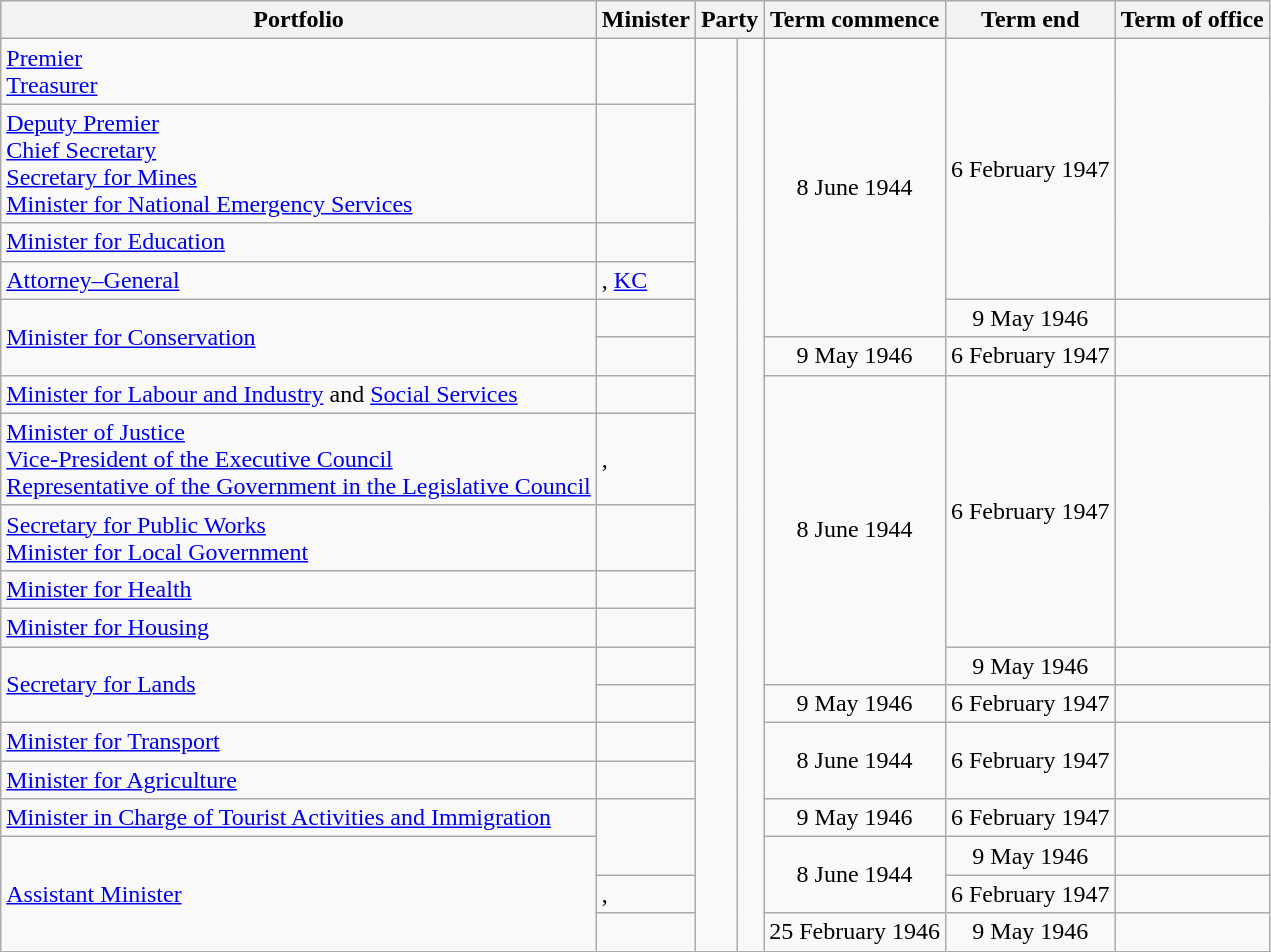<table class="wikitable sortable">
<tr>
<th>Portfolio</th>
<th>Minister</th>
<th colspan="2">Party</th>
<th>Term commence</th>
<th>Term end</th>
<th>Term of office</th>
</tr>
<tr>
<td><a href='#'>Premier</a><br><a href='#'>Treasurer</a></td>
<td></td>
<td rowspan=19 > </td>
<td rowspan=19></td>
<td rowspan=5 align=center>8 June 1944</td>
<td rowspan=4 align=center>6 February 1947</td>
<td rowspan=4 align=right></td>
</tr>
<tr>
<td><a href='#'>Deputy Premier</a><br><a href='#'>Chief Secretary</a><br><a href='#'>Secretary for Mines</a><br><a href='#'>Minister for National Emergency Services</a></td>
<td></td>
</tr>
<tr>
<td><a href='#'>Minister for Education</a></td>
<td></td>
</tr>
<tr>
<td><a href='#'>Attorney–General</a></td>
<td>, <a href='#'>KC</a></td>
</tr>
<tr>
<td rowspan=2><a href='#'>Minister for Conservation</a></td>
<td></td>
<td align=center>9 May 1946</td>
<td align=right></td>
</tr>
<tr>
<td></td>
<td align=center>9 May 1946</td>
<td align=center>6 February 1947</td>
<td align=right></td>
</tr>
<tr>
<td><a href='#'>Minister for Labour and Industry</a> and <a href='#'>Social Services</a></td>
<td></td>
<td rowspan=6 align=center>8 June 1944</td>
<td rowspan=5 align=center>6 February 1947</td>
<td rowspan=5 align=right></td>
</tr>
<tr>
<td><a href='#'>Minister of Justice</a><br><a href='#'>Vice-President of the Executive Council</a><br><a href='#'>Representative of the Government in the Legislative Council</a></td>
<td>, </td>
</tr>
<tr>
<td><a href='#'>Secretary for Public Works</a><br><a href='#'>Minister for Local Government</a></td>
<td></td>
</tr>
<tr>
<td><a href='#'>Minister for Health</a></td>
<td></td>
</tr>
<tr>
<td><a href='#'>Minister for Housing</a></td>
<td></td>
</tr>
<tr>
<td rowspan=2><a href='#'>Secretary for Lands</a></td>
<td></td>
<td align=center>9 May 1946</td>
<td align=right></td>
</tr>
<tr>
<td></td>
<td align=center>9 May 1946</td>
<td align=center>6 February 1947</td>
<td align=right></td>
</tr>
<tr>
<td><a href='#'>Minister for Transport</a></td>
<td></td>
<td rowspan=2 align=center>8 June 1944</td>
<td rowspan=2 align=center>6 February 1947</td>
<td rowspan=2 align=right></td>
</tr>
<tr>
<td><a href='#'>Minister for Agriculture</a></td>
<td></td>
</tr>
<tr>
<td><a href='#'>Minister in Charge of Tourist Activities and Immigration</a></td>
<td rowspan=2></td>
<td align=center>9 May 1946</td>
<td align=center>6 February 1947</td>
<td align=right></td>
</tr>
<tr>
<td rowspan=3><a href='#'>Assistant Minister</a></td>
<td rowspan=2 align=center>8 June 1944</td>
<td align=center>9 May 1946</td>
<td align=right></td>
</tr>
<tr>
<td>, </td>
<td align=center>6 February 1947</td>
<td align=right></td>
</tr>
<tr>
<td></td>
<td align=center>25 February 1946</td>
<td align=center>9 May 1946</td>
<td align=right></td>
</tr>
</table>
